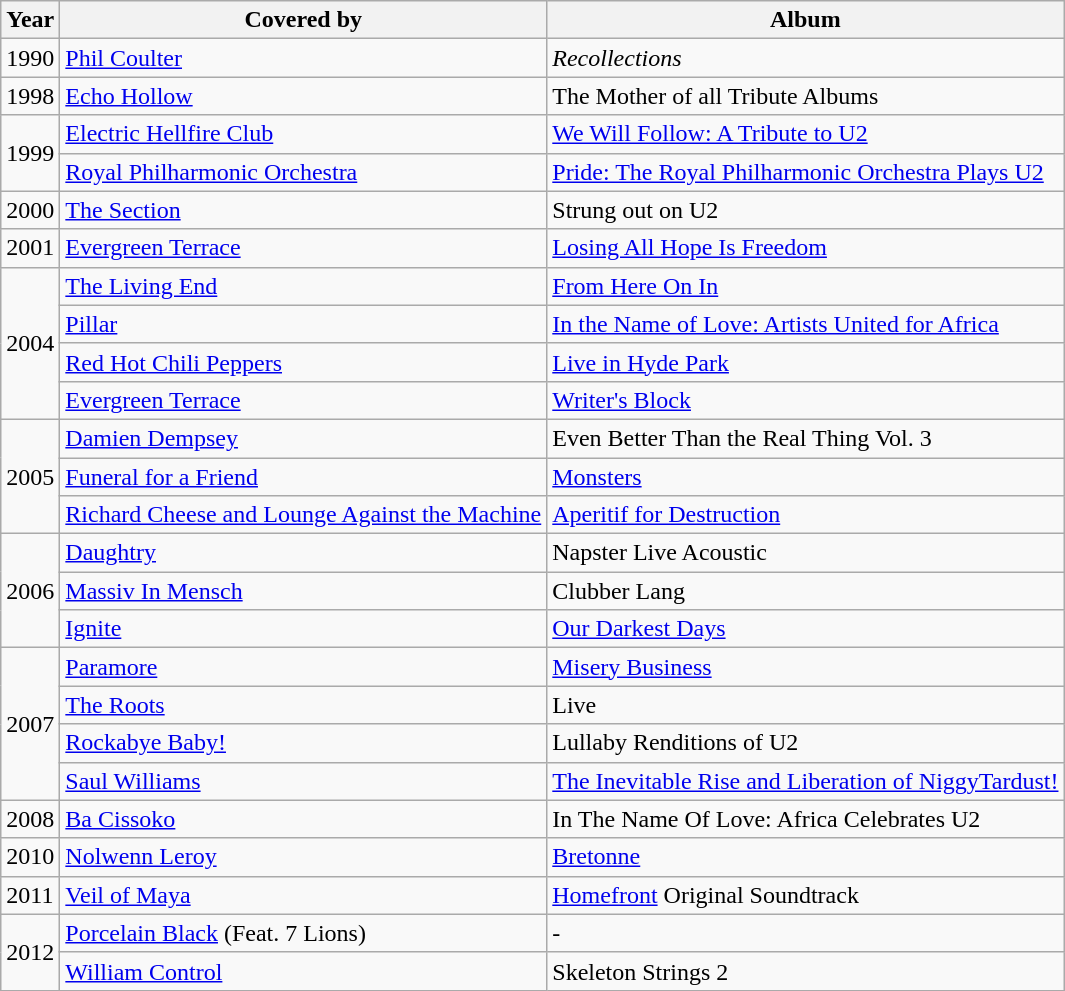<table class="wikitable">
<tr>
<th>Year</th>
<th>Covered by</th>
<th>Album</th>
</tr>
<tr>
<td>1990</td>
<td><a href='#'>Phil Coulter</a></td>
<td><em>Recollections<strong><em><strong></td>
</tr>
<tr>
<td>1998</td>
<td><a href='#'>Echo Hollow</a></td>
<td></em>The Mother of all Tribute Albums<em></td>
</tr>
<tr>
<td rowspan="2">1999</td>
<td><a href='#'>Electric Hellfire Club</a></td>
<td></em><a href='#'>We Will Follow: A Tribute to U2</a><em></td>
</tr>
<tr>
<td><a href='#'>Royal Philharmonic Orchestra</a></td>
<td></em><a href='#'>Pride: The Royal Philharmonic Orchestra Plays U2</a><em></td>
</tr>
<tr>
<td>2000</td>
<td><a href='#'>The Section</a></td>
<td></em>Strung out on U2<em></td>
</tr>
<tr>
<td>2001</td>
<td><a href='#'>Evergreen Terrace</a></td>
<td></em><a href='#'>Losing All Hope Is Freedom</a><em></td>
</tr>
<tr>
<td rowspan="4">2004</td>
<td><a href='#'>The Living End</a></td>
<td></em><a href='#'>From Here On In</a><em></td>
</tr>
<tr>
<td><a href='#'>Pillar</a></td>
<td></em><a href='#'>In the Name of Love: Artists United for Africa</a><em></td>
</tr>
<tr>
<td><a href='#'>Red Hot Chili Peppers</a></td>
<td></em><a href='#'>Live in Hyde Park</a><em></td>
</tr>
<tr>
<td><a href='#'>Evergreen Terrace</a></td>
<td></em><a href='#'>Writer's Block</a><em></td>
</tr>
<tr>
<td rowspan="3">2005</td>
<td><a href='#'>Damien Dempsey</a></td>
<td></em>Even Better Than the Real Thing Vol. 3<em></td>
</tr>
<tr>
<td><a href='#'>Funeral for a Friend</a></td>
<td></em><a href='#'>Monsters</a><em></td>
</tr>
<tr>
<td><a href='#'>Richard Cheese and Lounge Against the Machine</a></td>
<td></em><a href='#'>Aperitif for Destruction</a><em></td>
</tr>
<tr>
<td rowspan="3">2006</td>
<td><a href='#'>Daughtry</a></td>
<td></em>Napster Live Acoustic<em></td>
</tr>
<tr>
<td><a href='#'>Massiv In Mensch</a></td>
<td>Clubber Lang</td>
</tr>
<tr>
<td><a href='#'>Ignite</a></td>
<td></em><a href='#'>Our Darkest Days</a><em></td>
</tr>
<tr>
<td rowspan="4">2007</td>
<td><a href='#'>Paramore</a></td>
<td></em><a href='#'>Misery Business</a><em></td>
</tr>
<tr>
<td><a href='#'>The Roots</a></td>
<td>Live</td>
</tr>
<tr>
<td><a href='#'>Rockabye Baby!</a></td>
<td></em>Lullaby Renditions of U2<em></td>
</tr>
<tr>
<td><a href='#'>Saul Williams</a></td>
<td></em><a href='#'>The Inevitable Rise and Liberation of NiggyTardust!</a><em></td>
</tr>
<tr>
<td>2008</td>
<td><a href='#'>Ba Cissoko</a></td>
<td></em>In The Name Of Love: Africa Celebrates U2<em></td>
</tr>
<tr>
<td rowspan="1">2010</td>
<td><a href='#'>Nolwenn Leroy</a></td>
<td></em><a href='#'>Bretonne</a><em></td>
</tr>
<tr>
<td>2011</td>
<td><a href='#'>Veil of Maya</a></td>
<td></em><a href='#'>Homefront</a> Original Soundtrack<em></td>
</tr>
<tr>
<td rowspan="2">2012</td>
<td><a href='#'>Porcelain Black</a> (Feat. 7 Lions)</td>
<td>-</td>
</tr>
<tr |rowspan="3"| 2014>
<td><a href='#'>William Control</a></td>
<td></em>Skeleton Strings 2<em></td>
</tr>
</table>
